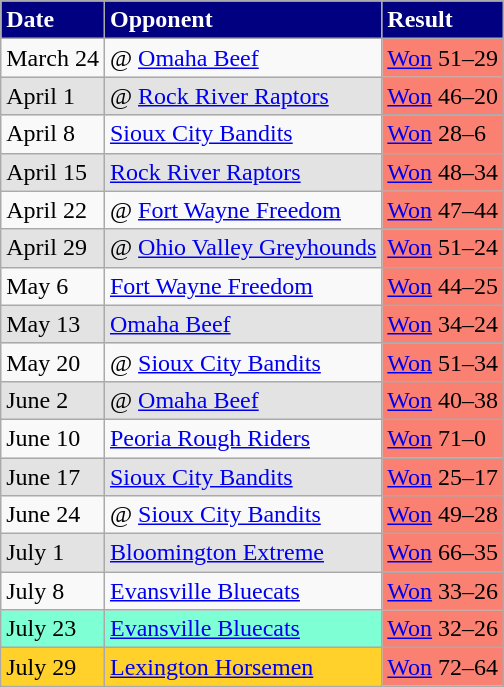<table class="wikitable">
<tr style="background:navy; color:white;">
<td><strong>Date</strong></td>
<td><strong>Opponent</strong></td>
<td><strong>Result</strong></td>
</tr>
<tr>
<td>March 24</td>
<td>@ <a href='#'>Omaha Beef</a></td>
<td style="background:salmon;"><a href='#'>Won</a> 51–29</td>
</tr>
<tr style="background: #e3e3e3;">
<td>April 1</td>
<td>@ <a href='#'>Rock River Raptors</a></td>
<td style="background:salmon;"><a href='#'>Won</a> 46–20</td>
</tr>
<tr>
<td>April 8</td>
<td><a href='#'>Sioux City Bandits</a></td>
<td style="background:salmon;"><a href='#'>Won</a> 28–6</td>
</tr>
<tr style="background: #e3e3e3;">
<td>April 15</td>
<td><a href='#'>Rock River Raptors</a></td>
<td style="background:salmon;"><a href='#'>Won</a> 48–34</td>
</tr>
<tr>
<td>April 22</td>
<td>@ <a href='#'>Fort Wayne Freedom</a></td>
<td style="background:salmon;"><a href='#'>Won</a> 47–44</td>
</tr>
<tr style="background: #e3e3e3;">
<td>April 29</td>
<td>@ <a href='#'>Ohio Valley Greyhounds</a></td>
<td style="background:salmon;"><a href='#'>Won</a> 51–24</td>
</tr>
<tr>
<td>May 6</td>
<td><a href='#'>Fort Wayne Freedom</a></td>
<td style="background:salmon;"><a href='#'>Won</a> 44–25</td>
</tr>
<tr style="background: #e3e3e3;">
<td>May 13</td>
<td><a href='#'>Omaha Beef</a></td>
<td style="background:salmon;"><a href='#'>Won</a> 34–24</td>
</tr>
<tr>
<td>May 20</td>
<td>@ <a href='#'>Sioux City Bandits</a></td>
<td style="background:salmon;"><a href='#'>Won</a> 51–34</td>
</tr>
<tr style="background: #e3e3e3;">
<td>June 2</td>
<td>@ <a href='#'>Omaha Beef</a></td>
<td style="background:salmon;"><a href='#'>Won</a> 40–38</td>
</tr>
<tr>
<td>June 10</td>
<td><a href='#'>Peoria Rough Riders</a></td>
<td style="background:salmon;"><a href='#'>Won</a> 71–0</td>
</tr>
<tr style="background: #e3e3e3;">
<td>June 17</td>
<td><a href='#'>Sioux City Bandits</a></td>
<td style="background:salmon;"><a href='#'>Won</a> 25–17</td>
</tr>
<tr>
<td>June 24</td>
<td>@ <a href='#'>Sioux City Bandits</a></td>
<td style="background:salmon;"><a href='#'>Won</a> 49–28</td>
</tr>
<tr style="background: #e3e3e3;">
<td>July 1</td>
<td><a href='#'>Bloomington Extreme</a></td>
<td style="background:salmon;"><a href='#'>Won</a> 66–35</td>
</tr>
<tr>
<td>July 8</td>
<td><a href='#'>Evansville Bluecats</a></td>
<td style="background:salmon;"><a href='#'>Won</a> 33–26</td>
</tr>
<tr style="background: #e3e3e3;">
<td style="background:#7fffd4;">July 23</td>
<td style="background:#7fffd4;"><a href='#'>Evansville Bluecats</a></td>
<td style="background:salmon;"><a href='#'>Won</a> 32–26</td>
</tr>
<tr>
<td style="background:#ffd12a;">July 29</td>
<td style="background:#ffd12a;"><a href='#'>Lexington Horsemen</a></td>
<td style="background:salmon;"><a href='#'>Won</a> 72–64</td>
</tr>
</table>
